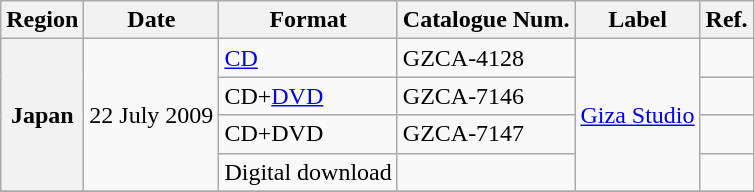<table class="wikitable sortable plainrowheaders">
<tr>
<th scope="col">Region</th>
<th scope="col">Date</th>
<th scope="col">Format</th>
<th scope="col">Catalogue Num.</th>
<th scope="col">Label</th>
<th scope="col">Ref.</th>
</tr>
<tr>
<th scope="row" rowspan="4">Japan</th>
<td rowspan="4">22 July 2009</td>
<td><a href='#'>CD</a></td>
<td>GZCA-4128</td>
<td rowspan="4"><a href='#'>Giza Studio</a></td>
<td></td>
</tr>
<tr>
<td>CD+<a href='#'>DVD</a> </td>
<td>GZCA-7146</td>
<td></td>
</tr>
<tr>
<td>CD+DVD </td>
<td>GZCA-7147</td>
<td></td>
</tr>
<tr>
<td>Digital download</td>
<td></td>
<td></td>
</tr>
<tr>
</tr>
</table>
